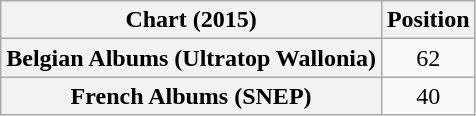<table class="wikitable sortable plainrowheaders" style="text-align:center">
<tr>
<th scope="col">Chart (2015)</th>
<th scope="col">Position</th>
</tr>
<tr>
<th scope="row">Belgian Albums (Ultratop Wallonia)</th>
<td>62</td>
</tr>
<tr>
<th scope="row">French Albums (SNEP)</th>
<td>40</td>
</tr>
</table>
